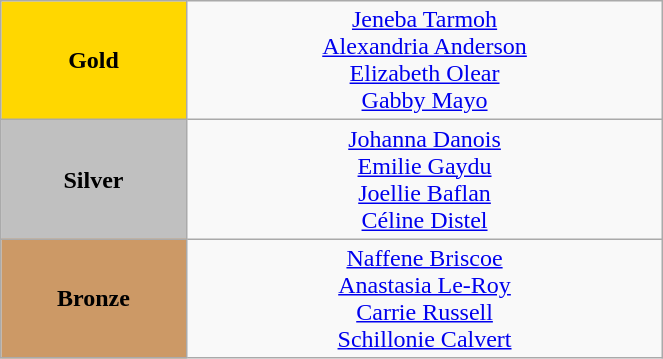<table class="wikitable" style="text-align:center; " width="35%">
<tr>
<td bgcolor="gold"><strong>Gold</strong></td>
<td><a href='#'>Jeneba Tarmoh</a><br><a href='#'>Alexandria Anderson</a><br><a href='#'>Elizabeth Olear</a><br><a href='#'>Gabby Mayo</a><br>  <small><em></em></small></td>
</tr>
<tr>
<td bgcolor="silver"><strong>Silver</strong></td>
<td><a href='#'>Johanna Danois</a><br><a href='#'>Emilie Gaydu</a><br><a href='#'>Joellie Baflan</a><br><a href='#'>Céline Distel</a><br>  <small><em></em></small></td>
</tr>
<tr>
<td bgcolor="CC9966"><strong>Bronze</strong></td>
<td><a href='#'>Naffene Briscoe</a><br><a href='#'>Anastasia Le-Roy</a><br><a href='#'>Carrie Russell</a><br><a href='#'>Schillonie Calvert</a><br>  <small><em></em></small></td>
</tr>
</table>
